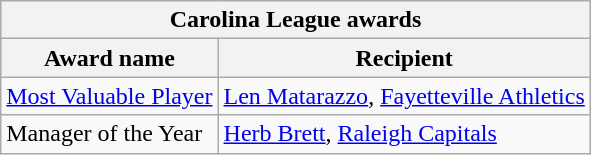<table class="wikitable">
<tr>
<th colspan="2">Carolina League awards</th>
</tr>
<tr>
<th>Award name</th>
<th>Recipient</th>
</tr>
<tr>
<td><a href='#'>Most Valuable Player</a></td>
<td><a href='#'>Len Matarazzo</a>, <a href='#'>Fayetteville Athletics</a></td>
</tr>
<tr>
<td>Manager of the Year</td>
<td><a href='#'>Herb Brett</a>, <a href='#'>Raleigh Capitals</a></td>
</tr>
</table>
